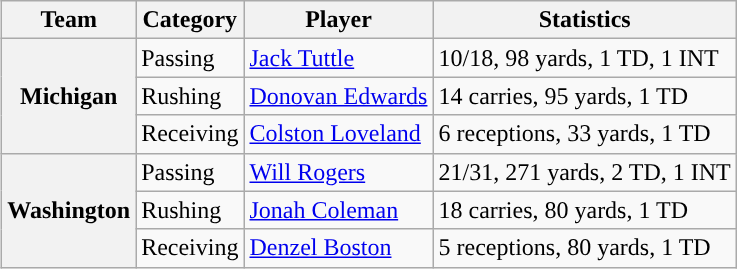<table class="wikitable" style="float:right">
<tr>
<th>Team</th>
<th>Category</th>
<th>Player</th>
<th>Statistics</th>
</tr>
<tr>
<th rowspan=3>Michigan</th>
<td>Passing</td>
<td><a href='#'>Jack Tuttle</a></td>
<td>10/18, 98 yards, 1 TD, 1 INT</td>
</tr>
<tr>
<td>Rushing</td>
<td><a href='#'>Donovan Edwards</a></td>
<td>14 carries, 95 yards, 1 TD</td>
</tr>
<tr>
<td>Receiving</td>
<td><a href='#'>Colston Loveland</a></td>
<td>6 receptions, 33 yards, 1 TD</td>
</tr>
<tr>
<th rowspan=3>Washington</th>
<td>Passing</td>
<td><a href='#'>Will Rogers</a></td>
<td>21/31, 271 yards, 2 TD, 1 INT</td>
</tr>
<tr>
<td>Rushing</td>
<td><a href='#'>Jonah Coleman</a></td>
<td>18 carries, 80 yards, 1 TD</td>
</tr>
<tr>
<td>Receiving</td>
<td><a href='#'>Denzel Boston</a></td>
<td>5 receptions, 80 yards, 1 TD</td>
</tr>
</table>
